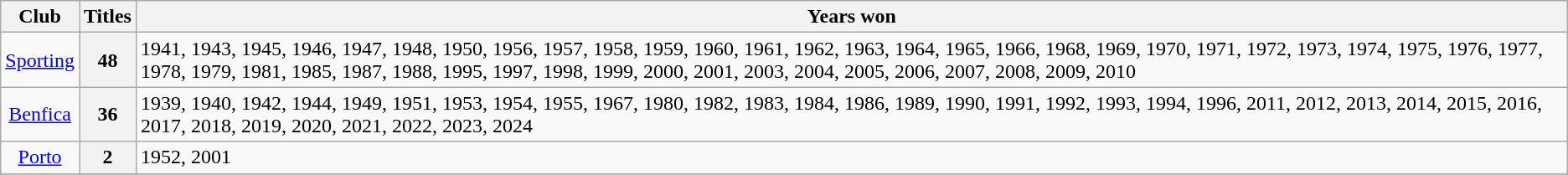<table class="wikitable sortable plainrowheaders">
<tr>
<th scope="col">Club</th>
<th scope="col" style="width:2em;">Titles</th>
<th scope="col">Years won</th>
</tr>
<tr>
<td align="center"><a href='#'>Sporting</a></td>
<th scope="row">48</th>
<td>1941, 1943, 1945, 1946, 1947, 1948, 1950, 1956, 1957, 1958, 1959, 1960, 1961, 1962, 1963, 1964, 1965, 1966, 1968, 1969, 1970, 1971, 1972, 1973, 1974, 1975, 1976, 1977, 1978, 1979, 1981, 1985, 1987, 1988, 1995, 1997, 1998, 1999, 2000, 2001, 2003, 2004, 2005, 2006, 2007, 2008, 2009, 2010</td>
</tr>
<tr>
<td align="center"><a href='#'>Benfica</a></td>
<th scope="row">36</th>
<td>1939, 1940, 1942, 1944, 1949, 1951, 1953, 1954, 1955, 1967, 1980, 1982, 1983, 1984, 1986, 1989, 1990, 1991, 1992, 1993, 1994, 1996, 2011, 2012, 2013, 2014, 2015, 2016, 2017, 2018, 2019, 2020, 2021, 2022, 2023, 2024</td>
</tr>
<tr>
<td align="center"><a href='#'>Porto</a></td>
<th scope="row">2</th>
<td>1952, 2001</td>
</tr>
<tr>
</tr>
</table>
